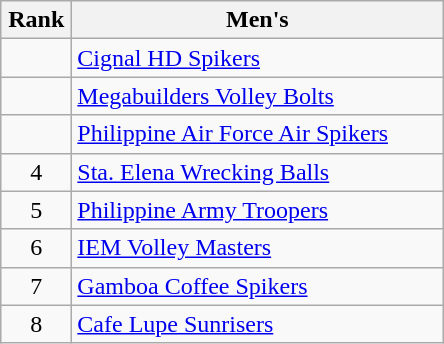<table class="wikitable" style="text-align: center;">
<tr>
<th width=40>Rank</th>
<th width=240>Men's</th>
</tr>
<tr>
<td></td>
<td align="left"><a href='#'>Cignal HD Spikers</a></td>
</tr>
<tr>
<td></td>
<td align="left"><a href='#'>Megabuilders Volley Bolts</a></td>
</tr>
<tr>
<td></td>
<td align="left"><a href='#'>Philippine Air Force Air Spikers</a></td>
</tr>
<tr>
<td>4</td>
<td align="left"><a href='#'>Sta. Elena Wrecking Balls</a></td>
</tr>
<tr>
<td>5</td>
<td align="left"><a href='#'>Philippine Army Troopers</a></td>
</tr>
<tr>
<td>6</td>
<td align="left"><a href='#'>IEM Volley Masters</a></td>
</tr>
<tr>
<td>7</td>
<td align="left"><a href='#'>Gamboa Coffee Spikers</a></td>
</tr>
<tr>
<td>8</td>
<td align="left"><a href='#'>Cafe Lupe Sunrisers</a></td>
</tr>
</table>
